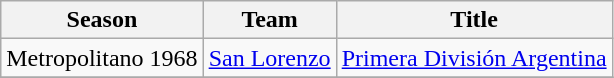<table class="wikitable">
<tr>
<th>Season</th>
<th>Team</th>
<th>Title</th>
</tr>
<tr>
<td>Metropolitano 1968</td>
<td><a href='#'>San Lorenzo</a></td>
<td><a href='#'>Primera División Argentina</a></td>
</tr>
<tr>
</tr>
</table>
